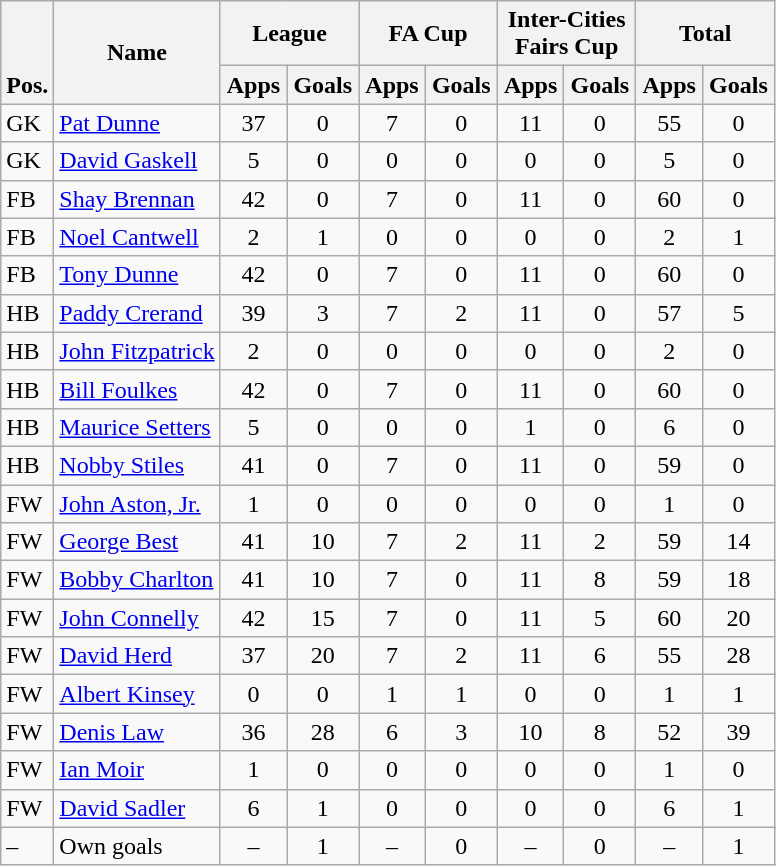<table class="wikitable" style="text-align:center">
<tr>
<th rowspan="2" valign="bottom">Pos.</th>
<th rowspan="2">Name</th>
<th colspan="2" width="85">League</th>
<th colspan="2" width="85">FA Cup</th>
<th colspan="2" width="85">Inter-Cities Fairs Cup</th>
<th colspan="2" width="85">Total</th>
</tr>
<tr>
<th>Apps</th>
<th>Goals</th>
<th>Apps</th>
<th>Goals</th>
<th>Apps</th>
<th>Goals</th>
<th>Apps</th>
<th>Goals</th>
</tr>
<tr>
<td align="left">GK</td>
<td align="left"> <a href='#'>Pat Dunne</a></td>
<td>37</td>
<td>0</td>
<td>7</td>
<td>0</td>
<td>11</td>
<td>0</td>
<td>55</td>
<td>0</td>
</tr>
<tr>
<td align="left">GK</td>
<td align="left"> <a href='#'>David Gaskell</a></td>
<td>5</td>
<td>0</td>
<td>0</td>
<td>0</td>
<td>0</td>
<td>0</td>
<td>5</td>
<td>0</td>
</tr>
<tr>
<td align="left">FB</td>
<td align="left"> <a href='#'>Shay Brennan</a></td>
<td>42</td>
<td>0</td>
<td>7</td>
<td>0</td>
<td>11</td>
<td>0</td>
<td>60</td>
<td>0</td>
</tr>
<tr>
<td align="left">FB</td>
<td align="left"> <a href='#'>Noel Cantwell</a></td>
<td>2</td>
<td>1</td>
<td>0</td>
<td>0</td>
<td>0</td>
<td>0</td>
<td>2</td>
<td>1</td>
</tr>
<tr>
<td align="left">FB</td>
<td align="left"> <a href='#'>Tony Dunne</a></td>
<td>42</td>
<td>0</td>
<td>7</td>
<td>0</td>
<td>11</td>
<td>0</td>
<td>60</td>
<td>0</td>
</tr>
<tr>
<td align="left">HB</td>
<td align="left"> <a href='#'>Paddy Crerand</a></td>
<td>39</td>
<td>3</td>
<td>7</td>
<td>2</td>
<td>11</td>
<td>0</td>
<td>57</td>
<td>5</td>
</tr>
<tr>
<td align="left">HB</td>
<td align="left"> <a href='#'>John Fitzpatrick</a></td>
<td>2</td>
<td>0</td>
<td>0</td>
<td>0</td>
<td>0</td>
<td>0</td>
<td>2</td>
<td>0</td>
</tr>
<tr>
<td align="left">HB</td>
<td align="left"> <a href='#'>Bill Foulkes</a></td>
<td>42</td>
<td>0</td>
<td>7</td>
<td>0</td>
<td>11</td>
<td>0</td>
<td>60</td>
<td>0</td>
</tr>
<tr>
<td align="left">HB</td>
<td align="left"> <a href='#'>Maurice Setters</a></td>
<td>5</td>
<td>0</td>
<td>0</td>
<td>0</td>
<td>1</td>
<td>0</td>
<td>6</td>
<td>0</td>
</tr>
<tr>
<td align="left">HB</td>
<td align="left"> <a href='#'>Nobby Stiles</a></td>
<td>41</td>
<td>0</td>
<td>7</td>
<td>0</td>
<td>11</td>
<td>0</td>
<td>59</td>
<td>0</td>
</tr>
<tr>
<td align="left">FW</td>
<td align="left"> <a href='#'>John Aston, Jr.</a></td>
<td>1</td>
<td>0</td>
<td>0</td>
<td>0</td>
<td>0</td>
<td>0</td>
<td>1</td>
<td>0</td>
</tr>
<tr>
<td align="left">FW</td>
<td align="left"> <a href='#'>George Best</a></td>
<td>41</td>
<td>10</td>
<td>7</td>
<td>2</td>
<td>11</td>
<td>2</td>
<td>59</td>
<td>14</td>
</tr>
<tr>
<td align="left">FW</td>
<td align="left"> <a href='#'>Bobby Charlton</a></td>
<td>41</td>
<td>10</td>
<td>7</td>
<td>0</td>
<td>11</td>
<td>8</td>
<td>59</td>
<td>18</td>
</tr>
<tr>
<td align="left">FW</td>
<td align="left"> <a href='#'>John Connelly</a></td>
<td>42</td>
<td>15</td>
<td>7</td>
<td>0</td>
<td>11</td>
<td>5</td>
<td>60</td>
<td>20</td>
</tr>
<tr>
<td align="left">FW</td>
<td align="left"> <a href='#'>David Herd</a></td>
<td>37</td>
<td>20</td>
<td>7</td>
<td>2</td>
<td>11</td>
<td>6</td>
<td>55</td>
<td>28</td>
</tr>
<tr>
<td align="left">FW</td>
<td align="left"> <a href='#'>Albert Kinsey</a></td>
<td>0</td>
<td>0</td>
<td>1</td>
<td>1</td>
<td>0</td>
<td>0</td>
<td>1</td>
<td>1</td>
</tr>
<tr>
<td align="left">FW</td>
<td align="left"> <a href='#'>Denis Law</a></td>
<td>36</td>
<td>28</td>
<td>6</td>
<td>3</td>
<td>10</td>
<td>8</td>
<td>52</td>
<td>39</td>
</tr>
<tr>
<td align="left">FW</td>
<td align="left"> <a href='#'>Ian Moir</a></td>
<td>1</td>
<td>0</td>
<td>0</td>
<td>0</td>
<td>0</td>
<td>0</td>
<td>1</td>
<td>0</td>
</tr>
<tr>
<td align="left">FW</td>
<td align="left"> <a href='#'>David Sadler</a></td>
<td>6</td>
<td>1</td>
<td>0</td>
<td>0</td>
<td>0</td>
<td>0</td>
<td>6</td>
<td>1</td>
</tr>
<tr>
<td align="left">–</td>
<td align="left">Own goals</td>
<td>–</td>
<td>1</td>
<td>–</td>
<td>0</td>
<td>–</td>
<td>0</td>
<td>–</td>
<td>1</td>
</tr>
</table>
